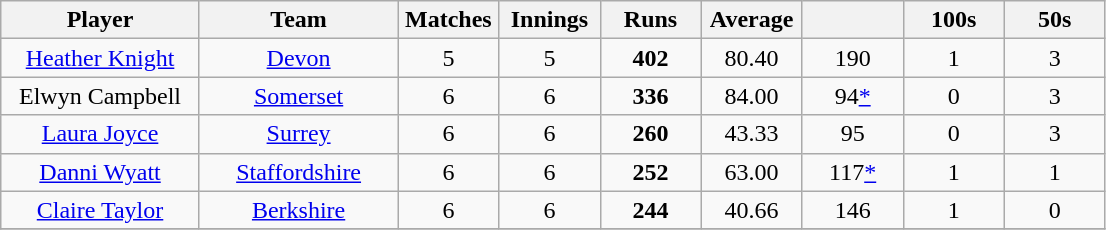<table class="wikitable" style="text-align:center;">
<tr>
<th width=125>Player</th>
<th width=125>Team</th>
<th width=60>Matches</th>
<th width=60>Innings</th>
<th width=60>Runs</th>
<th width=60>Average</th>
<th width=60></th>
<th width=60>100s</th>
<th width=60>50s</th>
</tr>
<tr>
<td><a href='#'>Heather Knight</a></td>
<td><a href='#'>Devon</a></td>
<td>5</td>
<td>5</td>
<td><strong>402</strong></td>
<td>80.40</td>
<td>190</td>
<td>1</td>
<td>3</td>
</tr>
<tr>
<td>Elwyn Campbell</td>
<td><a href='#'>Somerset</a></td>
<td>6</td>
<td>6</td>
<td><strong>336</strong></td>
<td>84.00</td>
<td>94<a href='#'>*</a></td>
<td>0</td>
<td>3</td>
</tr>
<tr>
<td><a href='#'>Laura Joyce</a></td>
<td><a href='#'>Surrey</a></td>
<td>6</td>
<td>6</td>
<td><strong>260</strong></td>
<td>43.33</td>
<td>95</td>
<td>0</td>
<td>3</td>
</tr>
<tr>
<td><a href='#'>Danni Wyatt</a></td>
<td><a href='#'>Staffordshire</a></td>
<td>6</td>
<td>6</td>
<td><strong>252</strong></td>
<td>63.00</td>
<td>117<a href='#'>*</a></td>
<td>1</td>
<td>1</td>
</tr>
<tr>
<td><a href='#'>Claire Taylor</a></td>
<td><a href='#'>Berkshire</a></td>
<td>6</td>
<td>6</td>
<td><strong>244</strong></td>
<td>40.66</td>
<td>146</td>
<td>1</td>
<td>0</td>
</tr>
<tr>
</tr>
</table>
